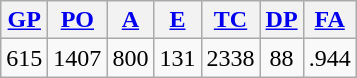<table class="wikitable">
<tr>
<th><a href='#'>GP</a></th>
<th><a href='#'>PO</a></th>
<th><a href='#'>A</a></th>
<th><a href='#'>E</a></th>
<th><a href='#'>TC</a></th>
<th><a href='#'>DP</a></th>
<th><a href='#'>FA</a></th>
</tr>
<tr align=center>
<td>615</td>
<td>1407</td>
<td>800</td>
<td>131</td>
<td>2338</td>
<td>88</td>
<td>.944</td>
</tr>
</table>
